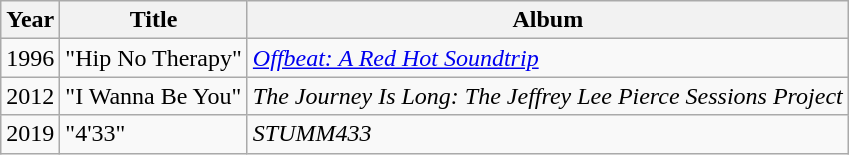<table class="wikitable">
<tr>
<th>Year</th>
<th>Title</th>
<th>Album</th>
</tr>
<tr>
<td>1996</td>
<td>"Hip No Therapy"</td>
<td><em><a href='#'>Offbeat: A Red Hot Soundtrip</a></em></td>
</tr>
<tr>
<td>2012</td>
<td>"I Wanna Be You"</td>
<td><em>The Journey Is Long: The Jeffrey Lee Pierce Sessions Project</em></td>
</tr>
<tr>
<td>2019</td>
<td>"4'33"</td>
<td><em>STUMM433</em></td>
</tr>
</table>
